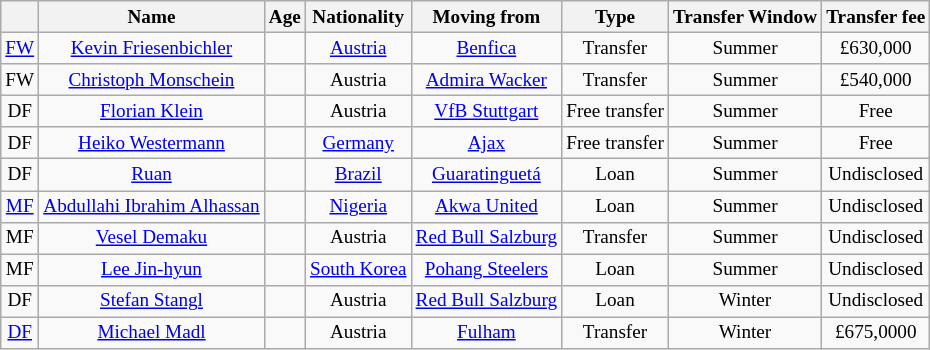<table class="wikitable" Style="text-align: center;font-size:80%">
<tr>
<th></th>
<th>Name</th>
<th>Age</th>
<th>Nationality</th>
<th>Moving from</th>
<th>Type</th>
<th>Transfer Window</th>
<th>Transfer fee</th>
</tr>
<tr>
<td><a href='#'>FW</a></td>
<td><a href='#'>Kevin Friesenbichler</a></td>
<td></td>
<td> <a href='#'>Austria</a></td>
<td> <a href='#'>Benfica</a></td>
<td>Transfer</td>
<td>Summer</td>
<td>£630,000</td>
</tr>
<tr>
<td>FW</td>
<td><a href='#'>Christoph Monschein</a></td>
<td></td>
<td> Austria</td>
<td><a href='#'>Admira Wacker</a></td>
<td>Transfer</td>
<td>Summer</td>
<td>£540,000</td>
</tr>
<tr>
<td>DF</td>
<td><a href='#'>Florian Klein</a></td>
<td></td>
<td> Austria</td>
<td> <a href='#'>VfB Stuttgart</a></td>
<td>Free transfer</td>
<td>Summer</td>
<td>Free</td>
</tr>
<tr>
<td>DF</td>
<td><a href='#'>Heiko Westermann</a></td>
<td></td>
<td> <a href='#'>Germany</a></td>
<td> <a href='#'>Ajax</a></td>
<td>Free transfer</td>
<td>Summer</td>
<td>Free</td>
</tr>
<tr>
<td>DF</td>
<td><a href='#'>Ruan</a></td>
<td></td>
<td> <a href='#'>Brazil</a></td>
<td> <a href='#'>Guaratinguetá</a></td>
<td>Loan</td>
<td>Summer</td>
<td>Undisclosed</td>
</tr>
<tr>
<td><a href='#'>MF</a></td>
<td><a href='#'>Abdullahi Ibrahim Alhassan</a></td>
<td></td>
<td> <a href='#'>Nigeria</a></td>
<td> <a href='#'>Akwa United</a></td>
<td>Loan</td>
<td>Summer</td>
<td>Undisclosed</td>
</tr>
<tr>
<td>MF</td>
<td><a href='#'>Vesel Demaku</a></td>
<td></td>
<td> Austria</td>
<td><a href='#'>Red Bull Salzburg</a></td>
<td>Transfer</td>
<td>Summer</td>
<td>Undisclosed</td>
</tr>
<tr>
<td>MF</td>
<td><a href='#'>Lee Jin-hyun</a></td>
<td></td>
<td> <a href='#'>South Korea</a></td>
<td> <a href='#'>Pohang Steelers</a></td>
<td>Loan</td>
<td>Summer</td>
<td>Undisclosed</td>
</tr>
<tr>
<td>DF</td>
<td><a href='#'>Stefan Stangl</a></td>
<td></td>
<td> Austria</td>
<td><a href='#'>Red Bull Salzburg</a></td>
<td>Loan</td>
<td>Winter</td>
<td>Undisclosed</td>
</tr>
<tr>
<td><a href='#'>DF</a></td>
<td><a href='#'>Michael Madl</a></td>
<td></td>
<td> Austria</td>
<td> <a href='#'>Fulham</a></td>
<td>Transfer</td>
<td>Winter</td>
<td>£675,0000</td>
</tr>
</table>
